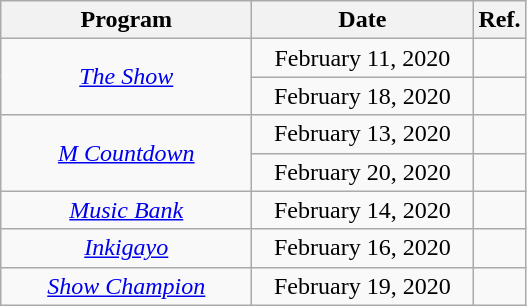<table class="wikitable plainrowheaders" style="text-align:center;">
<tr>
<th width="160">Program</th>
<th width="140">Date</th>
<th>Ref.</th>
</tr>
<tr>
<td rowspan="2"><em><a href='#'>The Show</a></em></td>
<td>February 11, 2020</td>
<td></td>
</tr>
<tr>
<td>February 18, 2020</td>
<td></td>
</tr>
<tr>
<td rowspan="2"><em><a href='#'>M Countdown</a></em></td>
<td>February 13, 2020</td>
<td></td>
</tr>
<tr>
<td>February 20, 2020</td>
<td></td>
</tr>
<tr>
<td><em><a href='#'>Music Bank</a></em></td>
<td>February 14, 2020</td>
<td></td>
</tr>
<tr>
<td><em><a href='#'>Inkigayo</a></em></td>
<td>February 16, 2020</td>
<td></td>
</tr>
<tr>
<td><em><a href='#'>Show Champion</a></em></td>
<td>February 19, 2020</td>
<td></td>
</tr>
</table>
